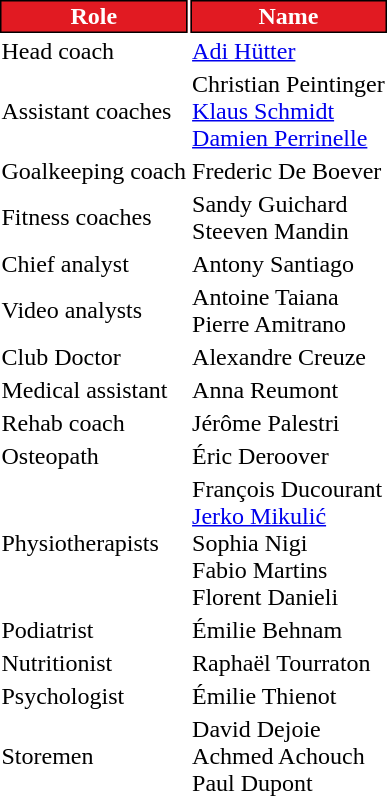<table class="toccolours">
<tr>
<th style="background:#E11A22;color:#FFFFFF;border:1px solid #000000">Role</th>
<th style="background:#E11A22;color:#FFFFFF;border:1px solid #000000">Name</th>
</tr>
<tr>
<td>Head coach</td>
<td> <a href='#'>Adi Hütter</a></td>
</tr>
<tr>
<td>Assistant coaches</td>
<td> Christian Peintinger <br>  <a href='#'>Klaus Schmidt</a> <br>  <a href='#'>Damien Perrinelle</a></td>
</tr>
<tr>
<td>Goalkeeping coach</td>
<td> Frederic De Boever</td>
</tr>
<tr>
<td>Fitness coaches</td>
<td> Sandy Guichard <br>  Steeven Mandin</td>
</tr>
<tr>
<td>Chief analyst</td>
<td> Antony Santiago</td>
</tr>
<tr>
<td>Video analysts</td>
<td> Antoine Taiana <br>  Pierre Amitrano</td>
</tr>
<tr>
<td>Club Doctor</td>
<td> Alexandre Creuze</td>
</tr>
<tr>
<td>Medical assistant</td>
<td> Anna Reumont</td>
</tr>
<tr>
<td>Rehab coach</td>
<td> Jérôme Palestri</td>
</tr>
<tr>
<td>Osteopath</td>
<td> Éric Deroover</td>
</tr>
<tr>
<td>Physiotherapists</td>
<td> François Ducourant <br>  <a href='#'>Jerko Mikulić</a> <br>  Sophia Nigi <br>  Fabio Martins <br>  Florent Danieli</td>
</tr>
<tr>
<td>Podiatrist</td>
<td> Émilie Behnam</td>
</tr>
<tr>
<td>Nutritionist</td>
<td> Raphaël Tourraton</td>
</tr>
<tr>
<td>Psychologist</td>
<td> Émilie Thienot</td>
</tr>
<tr>
<td>Storemen</td>
<td> David Dejoie <br>  Achmed Achouch <br>  Paul Dupont</td>
</tr>
</table>
